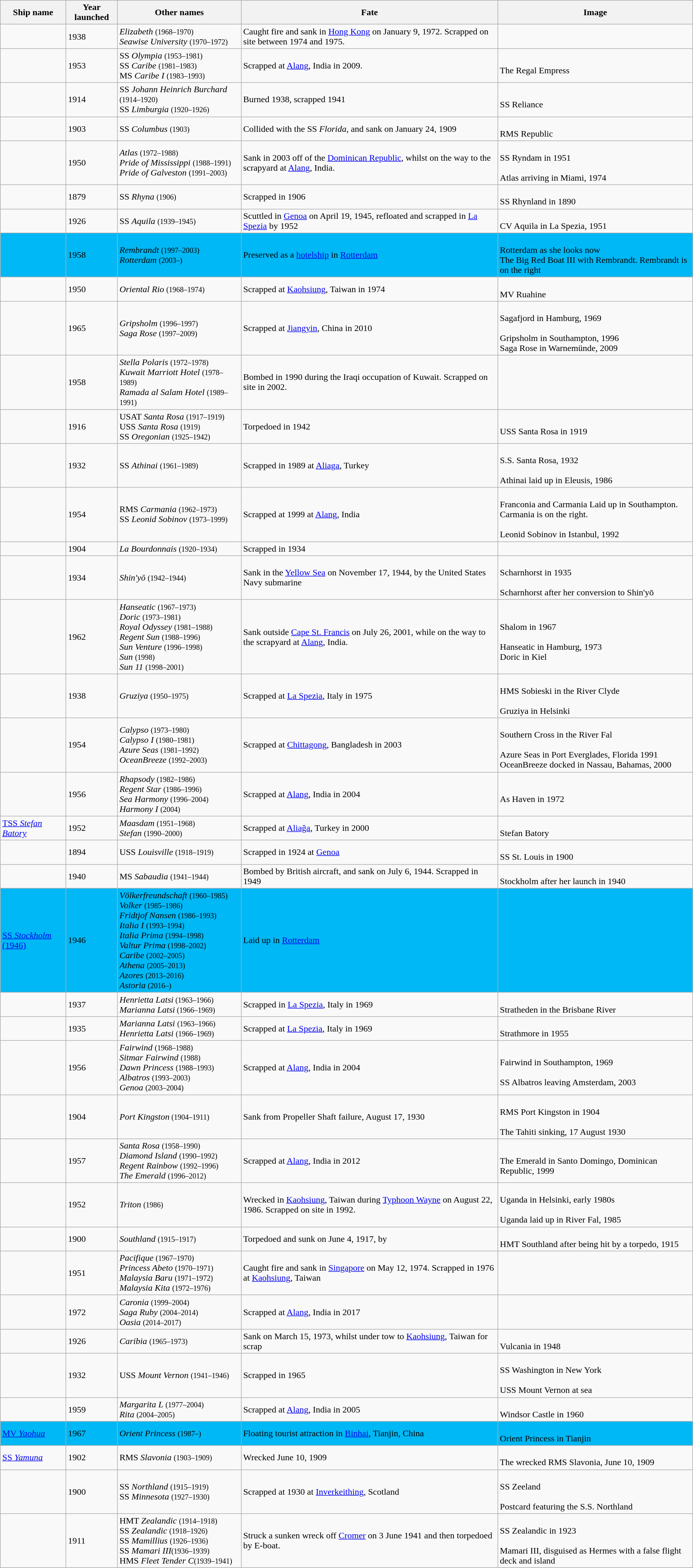<table class="wikitable sortable">
<tr>
<th>Ship name</th>
<th>Year launched</th>
<th class="unsortable">Other names</th>
<th>Fate</th>
<th>Image</th>
</tr>
<tr>
<td></td>
<td>1938</td>
<td><em>Elizabeth</em> <small>(1968–1970)</small><br><em>Seawise University</em> <small>(1970–1972)</small></td>
<td>Caught fire and sank in <a href='#'>Hong Kong</a> on January 9, 1972. Scrapped on site between 1974 and 1975.</td>
<td></td>
</tr>
<tr>
<td></td>
<td>1953</td>
<td>SS <em>Olympia</em> <small>(1953–1981)</small><br>SS <em>Caribe</em> <small>(1981–1983)</small><br>MS <em>Caribe I</em> <small>(1983–1993)</small></td>
<td>Scrapped at <a href='#'>Alang</a>, India in 2009.</td>
<td><br> The Regal Empress</td>
</tr>
<tr>
<td></td>
<td>1914</td>
<td>SS <em>Johann Heinrich Burchard</em> <small>(1914–1920)</small><br>SS <em>Limburgia</em> <small>(1920–1926)</small></td>
<td>Burned 1938, scrapped 1941</td>
<td><br> SS Reliance</td>
</tr>
<tr>
<td></td>
<td>1903</td>
<td>SS <em>Columbus</em> <small>(1903)</small></td>
<td>Collided with the SS <em>Florida</em>, and sank on January 24, 1909</td>
<td><br> RMS Republic</td>
</tr>
<tr>
<td></td>
<td>1950</td>
<td><em>Atlas</em> <small>(1972–1988)</small><br><em>Pride of Mississippi</em> <small>(1988–1991)</small><br><em>Pride of Galveston</em> <small>(1991–2003)</small></td>
<td>Sank in 2003 off of the <a href='#'>Dominican Republic</a>, whilst on the way to the scrapyard at <a href='#'>Alang</a>, India.</td>
<td><br> SS Ryndam in 1951<br><br> Atlas arriving in Miami, 1974</td>
</tr>
<tr>
<td></td>
<td>1879</td>
<td>SS <em>Rhyna</em> <small>(1906)</small></td>
<td>Scrapped in 1906</td>
<td><br> SS Rhynland in 1890</td>
</tr>
<tr>
<td></td>
<td>1926</td>
<td>SS <em>Aquila</em> <small>(1939–1945)</small></td>
<td>Scuttled in <a href='#'>Genoa</a> on April 19, 1945, refloated and scrapped in <a href='#'>La Spezia</a> by 1952</td>
<td><br> CV Aquila in La Spezia, 1951</td>
</tr>
<tr style="background: #00b8f5;">
<td></td>
<td>1958</td>
<td><em>Rembrandt</em> <small>(1997–2003)</small><br><em>Rotterdam</em> <small>(2003–)</small></td>
<td>Preserved as a <a href='#'>hotelship</a> in <a href='#'>Rotterdam</a></td>
<td><br> Rotterdam as she looks now<br> The Big Red Boat III with Rembrandt. Rembrandt is on the right</td>
</tr>
<tr>
<td></td>
<td>1950</td>
<td><em>Oriental Rio</em> <small>(1968–1974)</small></td>
<td>Scrapped at <a href='#'>Kaohsiung</a>, Taiwan in 1974</td>
<td><br> MV Ruahine</td>
</tr>
<tr>
<td></td>
<td>1965</td>
<td><em>Gripsholm</em> <small>(1996–1997)</small><br><em>Saga Rose</em> <small>(1997–2009)</small></td>
<td>Scrapped at <a href='#'>Jiangyin</a>, China in 2010</td>
<td><br> Sagafjord in Hamburg, 1969<br><br> Gripsholm in Southampton, 1996
<br> Saga Rose in Warnemünde, 2009</td>
</tr>
<tr>
<td></td>
<td>1958</td>
<td><em>Stella Polaris</em> <small>(1972–1978)</small><br><em>Kuwait Marriott Hotel</em> <small>(1978–1989)</small><br><em>Ramada al Salam Hotel</em> <small>(1989–1991)</small></td>
<td>Bombed in 1990 during the Iraqi occupation of Kuwait. Scrapped on site in 2002.</td>
<td></td>
</tr>
<tr>
<td></td>
<td>1916</td>
<td>USAT <em>Santa Rosa</em> <small>(1917–1919)</small><br>USS <em>Santa Rosa</em> <small>(1919)</small><br>SS <em>Oregonian</em> <small>(1925–1942)</small></td>
<td>Torpedoed in 1942</td>
<td><br> USS Santa Rosa in 1919</td>
</tr>
<tr>
<td></td>
<td>1932</td>
<td>SS <em>Athinai</em> <small>(1961–1989)</small></td>
<td>Scrapped in 1989 at <a href='#'>Aliaga</a>, Turkey</td>
<td><br> S.S. Santa Rosa, 1932<br><br> Athinai laid up in Eleusis, 1986</td>
</tr>
<tr>
<td></td>
<td>1954</td>
<td>RMS <em>Carmania</em> <small>(1962–1973)</small><br>SS <em>Leonid Sobinov</em> <small>(1973–1999)</small></td>
<td>Scrapped at 1999 at <a href='#'>Alang</a>, India</td>
<td><br> Franconia and Carmania Laid up in Southampton. Carmania is on the right.<br><br> Leonid Sobinov in Istanbul, 1992</td>
</tr>
<tr>
<td></td>
<td>1904</td>
<td><em>La Bourdonnais</em> <small>(1920–1934)</small></td>
<td>Scrapped in 1934</td>
<td></td>
</tr>
<tr>
<td></td>
<td>1934</td>
<td><em>Shin'yō</em> <small>(1942–1944)</small></td>
<td>Sank in the <a href='#'>Yellow Sea</a> on November 17, 1944, by the United States Navy submarine </td>
<td><br> Scharnhorst in 1935<br><br> Scharnhorst after her conversion to Shin'yō</td>
</tr>
<tr>
<td></td>
<td>1962</td>
<td><em>Hanseatic</em> <small>(1967–1973)</small><br><em>Doric</em> <small>(1973–1981)</small><br><em>Royal Odyssey</em> <small>(1981–1988)</small><br><em>Regent Sun</em> <small>(1988–1996)</small><br><em>Sun Venture</em> <small>(1996–1998)</small><br><em>Sun</em> <small>(1998)</small><br><em>Sun 11</em> <small>(1998–2001)</small></td>
<td>Sank outside <a href='#'>Cape St. Francis</a> on July 26, 2001, while on the way to the scrapyard at <a href='#'>Alang</a>, India.</td>
<td><br> Shalom in 1967<br><br> Hanseatic in Hamburg, 1973
<br> Doric in Kiel</td>
</tr>
<tr>
<td></td>
<td>1938</td>
<td><em>Gruziya</em> <small>(1950–1975)</small></td>
<td>Scrapped at <a href='#'>La Spezia</a>, Italy in 1975</td>
<td><br> HMS Sobieski in the River Clyde<br><br> Gruziya in Helsinki</td>
</tr>
<tr>
<td></td>
<td>1954</td>
<td><em>Calypso</em> <small>(1973–1980)</small><br><em>Calypso I</em> <small>(1980–1981)</small><br><em>Azure Seas</em> <small>(1981–1992)</small><br><em>OceanBreeze</em> <small>(1992–2003)</small></td>
<td>Scrapped at <a href='#'>Chittagong</a>, Bangladesh in 2003</td>
<td><br> Southern Cross in the River Fal<br><br> Azure Seas in Port Everglades, Florida 1991
<br> OceanBreeze docked in Nassau, Bahamas, 2000</td>
</tr>
<tr>
<td></td>
<td>1956</td>
<td><em>Rhapsody</em> <small>(1982–1986)</small><br><em>Regent Star</em> <small>(1986–1996)</small><br><em>Sea Harmony</em> <small>(1996–2004)</small><br><em>Harmony I</em> <small>(2004)</small></td>
<td>Scrapped at <a href='#'>Alang</a>, India in 2004</td>
<td><br> As Haven in 1972</td>
</tr>
<tr>
<td><a href='#'>TSS <em>Stefan Batory</em></a></td>
<td>1952</td>
<td><em>Maasdam</em> <small>(1951–1968)</small><br><em>Stefan</em> <small>(1990–2000)</small></td>
<td>Scrapped at <a href='#'>Aliağa</a>, Turkey in 2000</td>
<td><br> Stefan Batory</td>
</tr>
<tr>
<td></td>
<td>1894</td>
<td>USS <em>Louisville</em> <small>(1918–1919)</small></td>
<td>Scrapped in 1924 at <a href='#'>Genoa</a></td>
<td><br> SS St. Louis in 1900</td>
</tr>
<tr>
<td></td>
<td>1940</td>
<td>MS <em>Sabaudia</em> <small>(1941–1944)</small></td>
<td>Bombed by British aircraft, and sank on July 6, 1944. Scrapped in 1949</td>
<td><br> Stockholm after her launch in 1940</td>
</tr>
<tr>
</tr>
<tr style="background: #00b8f5;">
<td><a href='#'>SS <em>Stockholm</em> (1946)</a></td>
<td>1946</td>
<td><em>Völkerfreundschaft</em> <small>(1960–1985)</small><br><em>Volker</em> <small>(1985–1986)</small><br><em>Fridtjof Nansen</em> <small>(1986–1993)</small><br><em>Italia I</em> <small>(1993–1994)</small><br><em>Italia Prima</em> <small>(1994–1998)</small><br><em>Valtur Prima</em> <small>(1998–2002)</small><br><em>Caribe</em> <small>(2002–2005)</small><br><em>Athena</em> <small>(2005–2013)</small><br> <em>Azores</em> <small>(2013–2016)</small><br><em>Astoria</em> <small>(2016–)</small></td>
<td>Laid up in <a href='#'>Rotterdam</a></td>
<td><br>


</td>
</tr>
<tr>
<td></td>
<td>1937</td>
<td><em>Henrietta Latsi</em><small> (1963–1966)</small><br><em>Marianna Latsi</em><small> (1966–1969)</small></td>
<td>Scrapped in <a href='#'>La Spezia</a>, Italy in 1969</td>
<td><br> Stratheden in the Brisbane River</td>
</tr>
<tr>
<td></td>
<td>1935</td>
<td><em>Marianna Latsi</em> <small> (1963–1966)</small><br><em>Henrietta Latsi</em> <small> (1966–1969)</small></td>
<td>Scrapped at <a href='#'>La Spezia</a>, Italy in 1969</td>
<td><br> Strathmore in 1955</td>
</tr>
<tr>
<td></td>
<td>1956</td>
<td><em>Fairwind</em> <small>(1968–1988)</small><br><em>Sitmar Fairwind</em> <small>(1988)</small><br><em>Dawn Princess</em> <small>(1988–1993)</small><br><em>Albatros</em> <small>(1993–2003)</small><br><em>Genoa</em> <small>(2003–2004)</small></td>
<td>Scrapped at <a href='#'>Alang</a>, India in 2004</td>
<td><br> Fairwind in Southampton, 1969<br><br> SS Albatros leaving Amsterdam, 2003</td>
</tr>
<tr>
<td></td>
<td>1904</td>
<td><em>Port Kingston</em><small> (1904–1911)</small></td>
<td>Sank from Propeller Shaft failure, August 17, 1930</td>
<td><br> RMS Port Kingston in 1904<br><br> The Tahiti sinking, 17 August 1930</td>
</tr>
<tr>
<td></td>
<td>1957</td>
<td><em>Santa Rosa</em> <small>(1958–1990)</small><br><em>Diamond Island</em> <small>(1990–1992)</small><br><em>Regent Rainbow</em> <small>(1992–1996)</small><br><em>The Emerald</em> <small>(1996–2012)</small></td>
<td>Scrapped at <a href='#'>Alang</a>, India in 2012</td>
<td><br> The Emerald in Santo Domingo, Dominican Republic, 1999</td>
</tr>
<tr>
<td></td>
<td>1952</td>
<td><em>Triton</em> <small>(1986)</small></td>
<td>Wrecked in <a href='#'>Kaohsiung</a>, Taiwan during <a href='#'>Typhoon Wayne</a> on August 22, 1986. Scrapped on site in 1992.</td>
<td><br> Uganda in Helsinki, early 1980s<br><br> Uganda laid up in River Fal, 1985</td>
</tr>
<tr>
<td></td>
<td>1900</td>
<td><em>Southland</em> <small>(1915–1917)</small></td>
<td>Torpedoed and sunk on June 4, 1917, by <em></em></td>
<td><br> HMT Southland after being hit by a torpedo, 1915</td>
</tr>
<tr>
<td></td>
<td>1951</td>
<td><em>Pacifique</em> <small>(1967–1970)</small><br><em>Princess Abeto</em> <small>(1970–1971)</small><br><em>Malaysia Baru</em> <small>(1971–1972)</small><br><em>Malaysia Kita</em> <small>(1972–1976)</small></td>
<td>Caught fire and sank in <a href='#'>Singapore</a> on May 12, 1974. Scrapped in 1976 at <a href='#'>Kaohsiung</a>, Taiwan</td>
<td></td>
</tr>
<tr>
<td></td>
<td>1972</td>
<td><em>Caronia</em> <small>(1999–2004)</small><br><em>Saga Ruby</em> <small>(2004–2014)</small><br><em>Oasia</em> <small>(2014–2017)</small></td>
<td>Scrapped at <a href='#'>Alang</a>, India in 2017</td>
<td><br>

 </td>
</tr>
<tr>
<td></td>
<td>1926</td>
<td><em>Caribia</em> <small>(1965–1973)</small></td>
<td>Sank on March 15, 1973, whilst under tow to <a href='#'>Kaohsiung</a>, Taiwan for scrap</td>
<td><br> Vulcania in 1948</td>
</tr>
<tr>
<td></td>
<td>1932</td>
<td>USS <em>Mount Vernon</em> <small>(1941–1946)</small></td>
<td>Scrapped in 1965</td>
<td><br> SS Washington in New York<br><br> USS Mount Vernon at sea</td>
</tr>
<tr>
<td></td>
<td>1959</td>
<td><em>Margarita L</em> <small>(1977–2004)</small><br><em>Rita</em> <small>(2004–2005)</small></td>
<td>Scrapped at <a href='#'>Alang</a>, India in 2005</td>
<td><br> Windsor Castle in 1960</td>
</tr>
<tr>
</tr>
<tr style="background: #00b8f5;">
<td><a href='#'>MV <em>Yaohua</em></a></td>
<td>1967</td>
<td><em>Orient Princess</em> <small>(1987–)</small></td>
<td>Floating tourist attraction in <a href='#'>Binhai</a>, Tianjin, China</td>
<td><br> Orient Princess in Tianjin</td>
</tr>
<tr>
<td><a href='#'>SS <em>Yamuna</em></a></td>
<td>1902</td>
<td>RMS <em>Slavonia</em> <small>(1903–1909)</small></td>
<td>Wrecked June 10, 1909</td>
<td><br> The wrecked RMS Slavonia, June 10, 1909</td>
</tr>
<tr>
<td></td>
<td>1900</td>
<td>SS <em>Northland</em> <small>(1915–1919)</small><br>SS <em>Minnesota</em> <small>(1927–1930)</small></td>
<td>Scrapped at 1930 at <a href='#'>Inverkeithing</a>, Scotland</td>
<td><br> SS Zeeland<br><br> Postcard featuring the S.S. Northland</td>
</tr>
<tr>
<td></td>
<td>1911</td>
<td>HMT <em>Zealandic</em> <small>(1914–1918)</small><br>SS <em>Zealandic</em> <small>(1918–1926)</small><br>SS <em>Mamillius</em> <small>(1926–1936)</small><br>SS <em>Mamari III</em><small>(1936–1939)</small><br>HMS <em>Fleet Tender C</em><small>(1939–1941) </small></td>
<td>Struck a sunken wreck off <a href='#'>Cromer</a> on 3 June 1941 and then torpedoed by E-boat.</td>
<td><br> SS Zealandic in 1923<br><br> Mamari III, disguised as Hermes with a false flight deck and island</td>
</tr>
</table>
